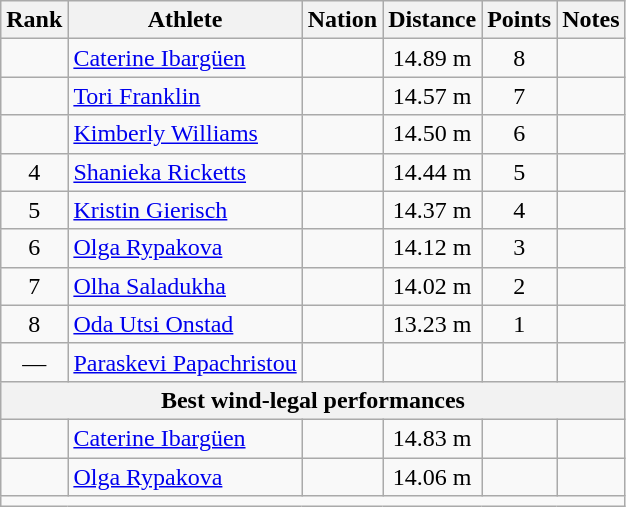<table class="wikitable" style="text-align:center;">
<tr>
<th scope="col" style="width: 10px;">Rank</th>
<th scope="col">Athlete</th>
<th scope="col">Nation</th>
<th scope="col">Distance</th>
<th scope="col">Points</th>
<th scope="col">Notes</th>
</tr>
<tr>
<td></td>
<td align=left><a href='#'>Caterine Ibargüen</a></td>
<td align=left></td>
<td>14.89 m </td>
<td>8</td>
<td></td>
</tr>
<tr>
<td></td>
<td align=left><a href='#'>Tori Franklin</a></td>
<td align=left></td>
<td>14.57 m </td>
<td>7</td>
<td></td>
</tr>
<tr>
<td></td>
<td align=left><a href='#'>Kimberly Williams</a></td>
<td align=left></td>
<td>14.50 m </td>
<td>6</td>
<td></td>
</tr>
<tr>
<td>4</td>
<td align=left><a href='#'>Shanieka Ricketts</a></td>
<td align=left></td>
<td>14.44 m </td>
<td>5</td>
<td></td>
</tr>
<tr>
<td>5</td>
<td align=left><a href='#'>Kristin Gierisch</a></td>
<td align=left></td>
<td>14.37 m </td>
<td>4</td>
<td></td>
</tr>
<tr>
<td>6</td>
<td align=left><a href='#'>Olga Rypakova</a></td>
<td align=left></td>
<td>14.12 m </td>
<td>3</td>
<td></td>
</tr>
<tr>
<td>7</td>
<td align=left><a href='#'>Olha Saladukha</a></td>
<td align=left></td>
<td>14.02 m </td>
<td>2</td>
<td></td>
</tr>
<tr>
<td>8</td>
<td align=left><a href='#'>Oda Utsi Onstad</a></td>
<td align=left></td>
<td>13.23 m </td>
<td>1</td>
<td></td>
</tr>
<tr>
<td>—</td>
<td align=left><a href='#'>Paraskevi Papachristou</a></td>
<td align=left></td>
<td></td>
<td></td>
<td></td>
</tr>
<tr>
<th align=center colspan=6>Best wind-legal performances</th>
</tr>
<tr>
<td></td>
<td align=left><a href='#'>Caterine Ibargüen</a></td>
<td align=left></td>
<td>14.83 m </td>
<td></td>
<td></td>
</tr>
<tr>
<td></td>
<td align=left><a href='#'>Olga Rypakova</a></td>
<td align=left></td>
<td>14.06 m </td>
<td></td>
<td></td>
</tr>
<tr class="sortbottom">
<td colspan="6"></td>
</tr>
</table>
